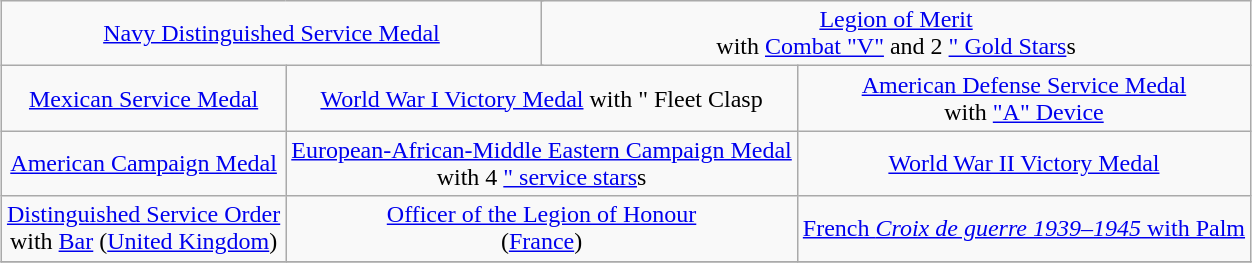<table class="wikitable" style="margin:1em auto; text-align:center;">
<tr>
<td colspan="6"><a href='#'>Navy Distinguished Service Medal</a></td>
<td colspan="6"><a href='#'>Legion of Merit</a><br>with <a href='#'>Combat "V"</a> and 2 <a href='#'>" Gold Stars</a>s</td>
</tr>
<tr>
<td colspan="4"><a href='#'>Mexican Service Medal</a></td>
<td colspan="4"><a href='#'>World War I Victory Medal</a> with " Fleet Clasp</td>
<td colspan="4"><a href='#'>American Defense Service Medal</a> <br>with <a href='#'>"A" Device</a></td>
</tr>
<tr>
<td colspan="4"><a href='#'>American Campaign Medal</a></td>
<td colspan="4"><a href='#'>European-African-Middle Eastern Campaign Medal</a> <br>with 4 <a href='#'>" service stars</a>s</td>
<td colspan="4"><a href='#'>World War II Victory Medal</a></td>
</tr>
<tr>
<td colspan="4"><a href='#'>Distinguished Service Order</a> <br>with <a href='#'>Bar</a> (<a href='#'>United Kingdom</a>)</td>
<td colspan="4"><a href='#'>Officer of the Legion of Honour</a> <br>(<a href='#'>France</a>)</td>
<td colspan="4"><a href='#'>French <em>Croix de guerre 1939–1945</em> with Palm</a></td>
</tr>
<tr>
</tr>
</table>
